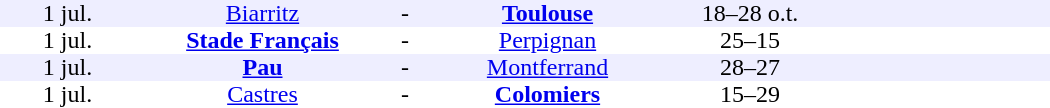<table border=0 cellspacing=0 cellpadding=0 style="font-size: 100%; border-collapse: collapse; width:auto">
<tr align=center bgcolor=#eeeeFF>
<td width=90>1 jul.</td>
<td width=170><a href='#'>Biarritz</a></td>
<td width=20>-</td>
<td width=170><strong><a href='#'>Toulouse</a></strong></td>
<td width=100>18–28 o.t.</td>
<td width=150></td>
</tr>
<tr align=center bgcolor=#FFFFFF>
<td width=90>1 jul.</td>
<td width=170><strong><a href='#'>Stade Français</a></strong></td>
<td width=20>-</td>
<td width=170><a href='#'>Perpignan</a></td>
<td width=100>25–15</td>
<td width=150></td>
</tr>
<tr align=center bgcolor=#EEEEFF>
<td width=90>1 jul.</td>
<td width=170><strong><a href='#'>Pau</a></strong></td>
<td width=20>-</td>
<td width=170><a href='#'>Montferrand</a></td>
<td width=100>28–27</td>
<td width=150></td>
</tr>
<tr align=center bgcolor=#FFFFFF>
<td width=90>1 jul.</td>
<td width=170><a href='#'>Castres</a></td>
<td width=20>-</td>
<td width=170><strong><a href='#'>Colomiers</a></strong></td>
<td width=100>15–29</td>
<td width=150></td>
</tr>
</table>
